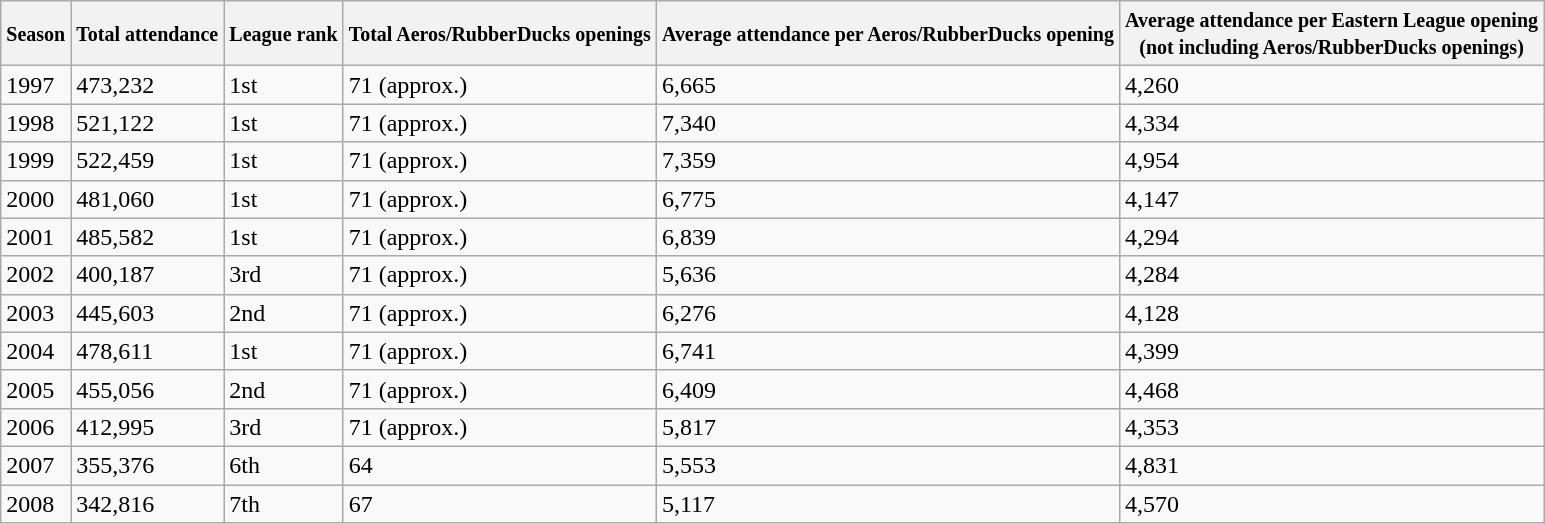<table class="wikitable" border="1">
<tr>
<th><small>Season</small></th>
<th><small>Total attendance</small></th>
<th><small>League rank</small></th>
<th><small>Total Aeros/RubberDucks openings</small></th>
<th><small>Average attendance per Aeros/RubberDucks opening<br></small></th>
<th><small>Average attendance per Eastern League opening<br>(not including Aeros/RubberDucks openings)</small></th>
</tr>
<tr>
<td>1997</td>
<td>473,232</td>
<td>1st</td>
<td>71 (approx.)</td>
<td>6,665</td>
<td>4,260</td>
</tr>
<tr>
<td>1998</td>
<td>521,122</td>
<td>1st</td>
<td>71 (approx.)</td>
<td>7,340</td>
<td>4,334</td>
</tr>
<tr>
<td>1999</td>
<td>522,459</td>
<td>1st</td>
<td>71 (approx.)</td>
<td>7,359</td>
<td>4,954</td>
</tr>
<tr>
<td>2000</td>
<td>481,060</td>
<td>1st</td>
<td>71 (approx.)</td>
<td>6,775</td>
<td>4,147</td>
</tr>
<tr>
<td>2001</td>
<td>485,582</td>
<td>1st</td>
<td>71 (approx.)</td>
<td>6,839</td>
<td>4,294</td>
</tr>
<tr>
<td>2002</td>
<td>400,187</td>
<td>3rd</td>
<td>71 (approx.)</td>
<td>5,636</td>
<td>4,284</td>
</tr>
<tr>
<td>2003</td>
<td>445,603</td>
<td>2nd</td>
<td>71 (approx.)</td>
<td>6,276</td>
<td>4,128</td>
</tr>
<tr>
<td>2004</td>
<td>478,611</td>
<td>1st</td>
<td>71 (approx.)</td>
<td>6,741</td>
<td>4,399</td>
</tr>
<tr>
<td>2005</td>
<td>455,056</td>
<td>2nd</td>
<td>71 (approx.)</td>
<td>6,409</td>
<td>4,468</td>
</tr>
<tr>
<td>2006</td>
<td>412,995</td>
<td>3rd</td>
<td>71 (approx.)</td>
<td>5,817</td>
<td>4,353</td>
</tr>
<tr>
<td>2007</td>
<td>355,376</td>
<td>6th</td>
<td>64</td>
<td>5,553</td>
<td>4,831</td>
</tr>
<tr>
<td>2008</td>
<td>342,816</td>
<td>7th</td>
<td>67</td>
<td>5,117</td>
<td>4,570</td>
</tr>
</table>
